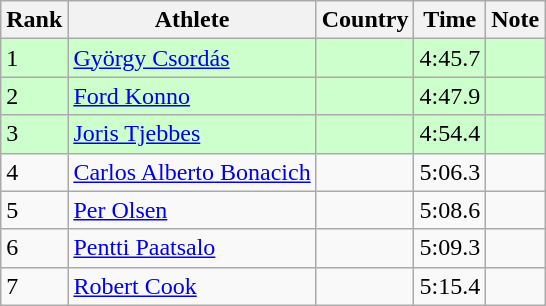<table class="wikitable sortable">
<tr>
<th>Rank</th>
<th>Athlete</th>
<th>Country</th>
<th>Time</th>
<th>Note</th>
</tr>
<tr bgcolor=#CCFFCC>
<td>1</td>
<td><a href='#'>György Csordás</a></td>
<td></td>
<td>4:45.7</td>
<td></td>
</tr>
<tr bgcolor=#CCFFCC>
<td>2</td>
<td><a href='#'>Ford Konno</a></td>
<td></td>
<td>4:47.9</td>
<td></td>
</tr>
<tr bgcolor=#CCFFCC>
<td>3</td>
<td><a href='#'>Joris Tjebbes</a></td>
<td></td>
<td>4:54.4</td>
<td></td>
</tr>
<tr>
<td>4</td>
<td><a href='#'>Carlos Alberto Bonacich</a></td>
<td></td>
<td>5:06.3</td>
<td></td>
</tr>
<tr>
<td>5</td>
<td><a href='#'>Per Olsen</a></td>
<td></td>
<td>5:08.6</td>
<td></td>
</tr>
<tr>
<td>6</td>
<td><a href='#'>Pentti Paatsalo</a></td>
<td></td>
<td>5:09.3</td>
<td></td>
</tr>
<tr>
<td>7</td>
<td><a href='#'>Robert Cook</a></td>
<td></td>
<td>5:15.4</td>
<td></td>
</tr>
</table>
